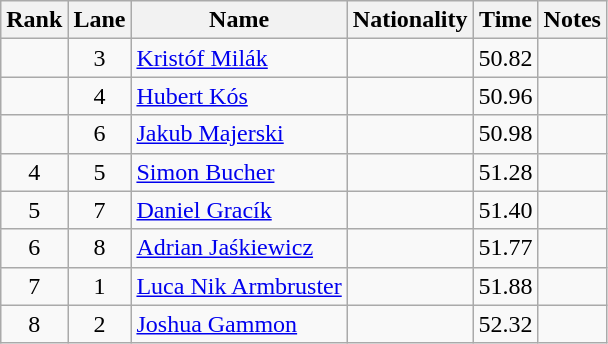<table class="wikitable sortable" style="text-align:center">
<tr>
<th>Rank</th>
<th>Lane</th>
<th>Name</th>
<th>Nationality</th>
<th>Time</th>
<th>Notes</th>
</tr>
<tr>
<td></td>
<td>3</td>
<td align=left><a href='#'>Kristóf Milák</a></td>
<td align=left></td>
<td>50.82</td>
<td></td>
</tr>
<tr>
<td></td>
<td>4</td>
<td align=left><a href='#'>Hubert Kós</a></td>
<td align=left></td>
<td>50.96</td>
<td></td>
</tr>
<tr>
<td></td>
<td>6</td>
<td align=left><a href='#'>Jakub Majerski</a></td>
<td align=left></td>
<td>50.98</td>
<td></td>
</tr>
<tr>
<td>4</td>
<td>5</td>
<td align=left><a href='#'>Simon Bucher</a></td>
<td align=left></td>
<td>51.28</td>
<td></td>
</tr>
<tr>
<td>5</td>
<td>7</td>
<td align=left><a href='#'>Daniel Gracík</a></td>
<td align=left></td>
<td>51.40</td>
<td></td>
</tr>
<tr>
<td>6</td>
<td>8</td>
<td align=left><a href='#'>Adrian Jaśkiewicz</a></td>
<td align=left></td>
<td>51.77</td>
<td></td>
</tr>
<tr>
<td>7</td>
<td>1</td>
<td align=left><a href='#'>Luca Nik Armbruster</a></td>
<td align=left></td>
<td>51.88</td>
<td></td>
</tr>
<tr>
<td>8</td>
<td>2</td>
<td align=left><a href='#'>Joshua Gammon</a></td>
<td align=left></td>
<td>52.32</td>
<td></td>
</tr>
</table>
